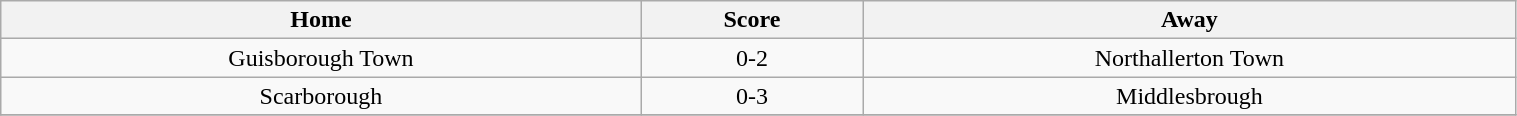<table class="wikitable " style="text-align:center; width:80%;">
<tr>
<th>Home</th>
<th>Score</th>
<th>Away</th>
</tr>
<tr>
<td>Guisborough Town</td>
<td>0-2</td>
<td>Northallerton Town</td>
</tr>
<tr>
<td>Scarborough</td>
<td>0-3</td>
<td>Middlesbrough</td>
</tr>
<tr>
</tr>
</table>
